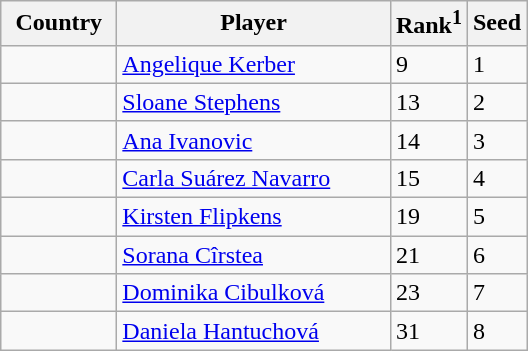<table class="sortable wikitable">
<tr>
<th width="70">Country</th>
<th width="175">Player</th>
<th>Rank<sup>1</sup></th>
<th>Seed</th>
</tr>
<tr>
<td></td>
<td><a href='#'>Angelique Kerber</a></td>
<td>9</td>
<td>1</td>
</tr>
<tr>
<td></td>
<td><a href='#'>Sloane Stephens</a></td>
<td>13</td>
<td>2</td>
</tr>
<tr>
<td></td>
<td><a href='#'>Ana Ivanovic</a></td>
<td>14</td>
<td>3</td>
</tr>
<tr>
<td></td>
<td><a href='#'>Carla Suárez Navarro</a></td>
<td>15</td>
<td>4</td>
</tr>
<tr>
<td></td>
<td><a href='#'>Kirsten Flipkens</a></td>
<td>19</td>
<td>5</td>
</tr>
<tr>
<td></td>
<td><a href='#'>Sorana Cîrstea</a></td>
<td>21</td>
<td>6</td>
</tr>
<tr>
<td></td>
<td><a href='#'>Dominika Cibulková</a></td>
<td>23</td>
<td>7</td>
</tr>
<tr>
<td></td>
<td><a href='#'>Daniela Hantuchová</a></td>
<td>31</td>
<td>8</td>
</tr>
</table>
